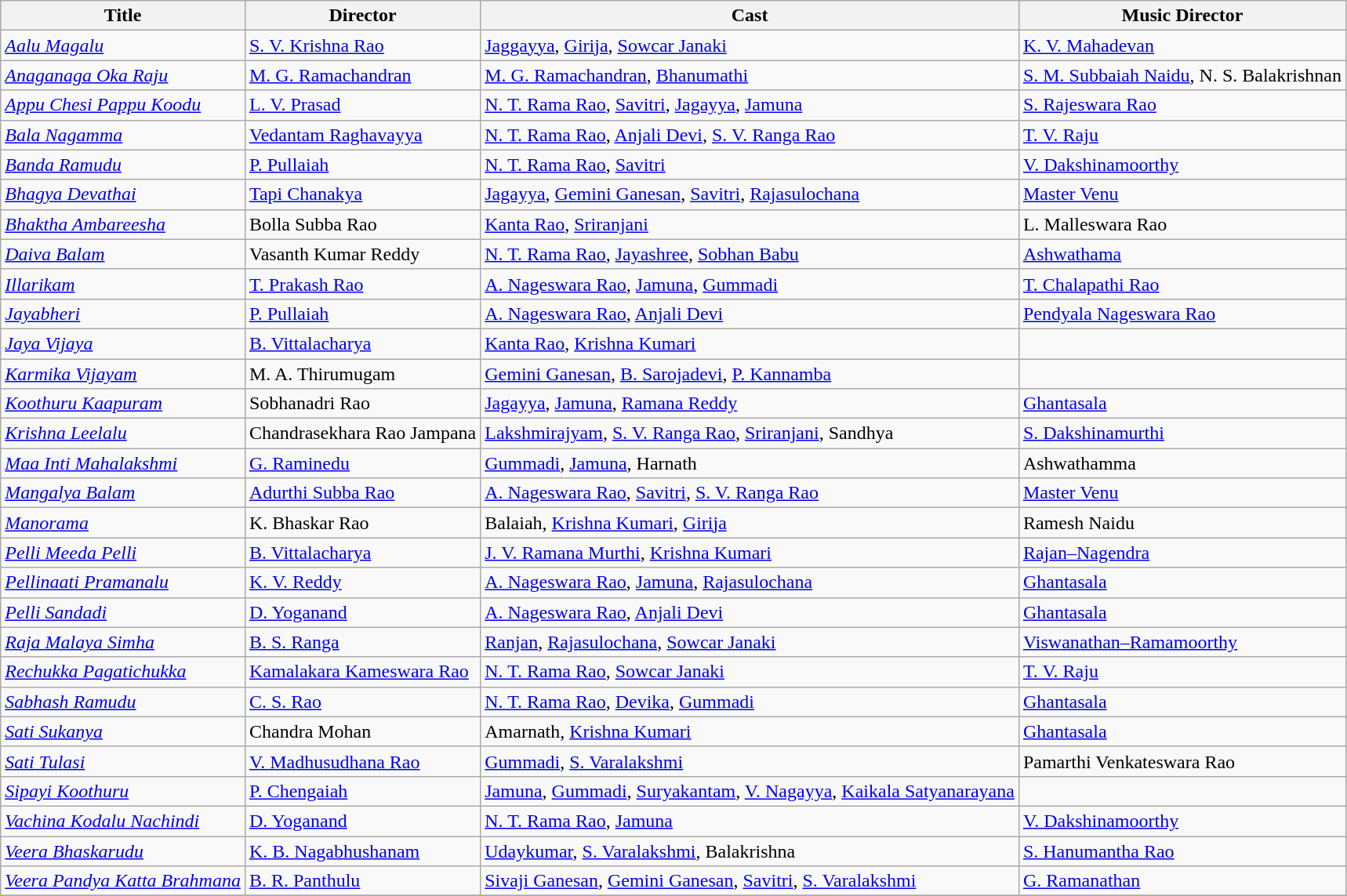<table class="wikitable">
<tr>
<th>Title</th>
<th>Director</th>
<th>Cast</th>
<th>Music Director</th>
</tr>
<tr>
<td><em><a href='#'>Aalu Magalu</a></em></td>
<td><a href='#'>S. V. Krishna Rao</a></td>
<td><a href='#'>Jaggayya</a>, <a href='#'>Girija</a>, <a href='#'>Sowcar Janaki</a></td>
<td><a href='#'>K. V. Mahadevan</a></td>
</tr>
<tr>
<td><em><a href='#'>Anaganaga Oka Raju</a></em></td>
<td><a href='#'>M. G. Ramachandran</a></td>
<td><a href='#'>M. G. Ramachandran</a>, <a href='#'>Bhanumathi</a></td>
<td><a href='#'>S. M. Subbaiah Naidu</a>, N. S. Balakrishnan</td>
</tr>
<tr>
<td><em><a href='#'>Appu Chesi Pappu Koodu</a></em></td>
<td><a href='#'>L. V. Prasad</a></td>
<td><a href='#'>N. T. Rama Rao</a>, <a href='#'>Savitri</a>, <a href='#'>Jagayya</a>, <a href='#'>Jamuna</a></td>
<td><a href='#'>S. Rajeswara Rao</a></td>
</tr>
<tr>
<td><em><a href='#'>Bala Nagamma</a></em></td>
<td><a href='#'>Vedantam Raghavayya</a></td>
<td><a href='#'>N. T. Rama Rao</a>, <a href='#'>Anjali Devi</a>, <a href='#'>S. V. Ranga Rao</a></td>
<td><a href='#'>T. V. Raju</a></td>
</tr>
<tr>
<td><em><a href='#'>Banda Ramudu</a></em></td>
<td><a href='#'>P. Pullaiah</a></td>
<td><a href='#'>N. T. Rama Rao</a>, <a href='#'>Savitri</a></td>
<td><a href='#'>V. Dakshinamoorthy</a></td>
</tr>
<tr>
<td><em><a href='#'>Bhagya Devathai</a></em></td>
<td><a href='#'>Tapi Chanakya</a></td>
<td><a href='#'>Jagayya</a>, <a href='#'>Gemini Ganesan</a>, <a href='#'>Savitri</a>, <a href='#'>Rajasulochana</a></td>
<td><a href='#'>Master Venu</a></td>
</tr>
<tr>
<td><em><a href='#'>Bhaktha Ambareesha</a></em></td>
<td>Bolla Subba Rao</td>
<td><a href='#'>Kanta Rao</a>, <a href='#'>Sriranjani</a></td>
<td>L. Malleswara Rao</td>
</tr>
<tr>
<td><em><a href='#'>Daiva Balam</a></em></td>
<td>Vasanth Kumar Reddy</td>
<td><a href='#'>N. T. Rama Rao</a>, <a href='#'>Jayashree</a>, <a href='#'>Sobhan Babu</a></td>
<td><a href='#'>Ashwathama</a></td>
</tr>
<tr>
<td><em><a href='#'>Illarikam</a></em></td>
<td><a href='#'>T. Prakash Rao</a></td>
<td><a href='#'>A. Nageswara Rao</a>, <a href='#'>Jamuna</a>, <a href='#'>Gummadi</a></td>
<td><a href='#'>T. Chalapathi Rao</a></td>
</tr>
<tr>
<td><em><a href='#'>Jayabheri</a></em></td>
<td><a href='#'>P. Pullaiah</a></td>
<td><a href='#'>A. Nageswara Rao</a>, <a href='#'>Anjali Devi</a></td>
<td><a href='#'>Pendyala Nageswara Rao</a></td>
</tr>
<tr>
<td><em><a href='#'>Jaya Vijaya</a></em></td>
<td><a href='#'>B. Vittalacharya</a></td>
<td><a href='#'>Kanta Rao</a>, <a href='#'>Krishna Kumari</a></td>
<td></td>
</tr>
<tr>
<td><em><a href='#'>Karmika Vijayam</a></em></td>
<td>M. A. Thirumugam</td>
<td><a href='#'>Gemini Ganesan</a>, <a href='#'>B. Sarojadevi</a>, <a href='#'>P. Kannamba</a></td>
<td></td>
</tr>
<tr>
<td><em><a href='#'>Koothuru Kaapuram</a></em></td>
<td>Sobhanadri Rao</td>
<td><a href='#'>Jagayya</a>, <a href='#'>Jamuna</a>, <a href='#'>Ramana Reddy</a></td>
<td><a href='#'>Ghantasala</a></td>
</tr>
<tr>
<td><em><a href='#'>Krishna Leelalu</a></em></td>
<td>Chandrasekhara Rao Jampana</td>
<td><a href='#'>Lakshmirajyam</a>, <a href='#'>S. V. Ranga Rao</a>, <a href='#'>Sriranjani</a>, Sandhya</td>
<td><a href='#'>S. Dakshinamurthi</a></td>
</tr>
<tr>
<td><em><a href='#'>Maa Inti Mahalakshmi</a></em></td>
<td><a href='#'>G. Raminedu</a></td>
<td><a href='#'>Gummadi</a>, <a href='#'>Jamuna</a>, Harnath</td>
<td>Ashwathamma</td>
</tr>
<tr>
<td><em><a href='#'>Mangalya Balam</a></em></td>
<td><a href='#'>Adurthi Subba Rao</a></td>
<td><a href='#'>A. Nageswara Rao</a>, <a href='#'>Savitri</a>, <a href='#'>S. V. Ranga Rao</a></td>
<td><a href='#'>Master Venu</a></td>
</tr>
<tr>
<td><em><a href='#'>Manorama</a></em></td>
<td>K. Bhaskar Rao</td>
<td>Balaiah, <a href='#'>Krishna Kumari</a>, <a href='#'>Girija</a></td>
<td>Ramesh Naidu</td>
</tr>
<tr>
<td><em><a href='#'>Pelli Meeda Pelli</a></em></td>
<td><a href='#'>B. Vittalacharya</a></td>
<td><a href='#'>J. V. Ramana Murthi</a>, <a href='#'>Krishna Kumari</a></td>
<td><a href='#'>Rajan–Nagendra</a></td>
</tr>
<tr>
<td><em><a href='#'>Pellinaati Pramanalu</a></em></td>
<td><a href='#'>K. V. Reddy</a></td>
<td><a href='#'>A. Nageswara Rao</a>, <a href='#'>Jamuna</a>, <a href='#'>Rajasulochana</a></td>
<td><a href='#'>Ghantasala</a></td>
</tr>
<tr>
<td><em><a href='#'>Pelli Sandadi</a></em></td>
<td><a href='#'>D. Yoganand</a></td>
<td><a href='#'>A. Nageswara Rao</a>, <a href='#'>Anjali Devi</a></td>
<td><a href='#'>Ghantasala</a></td>
</tr>
<tr>
<td><em><a href='#'>Raja Malaya Simha</a></em></td>
<td><a href='#'>B. S. Ranga</a></td>
<td><a href='#'>Ranjan</a>, <a href='#'>Rajasulochana</a>, <a href='#'>Sowcar Janaki</a></td>
<td><a href='#'>Viswanathan–Ramamoorthy</a></td>
</tr>
<tr>
<td><em><a href='#'>Rechukka Pagatichukka</a></em></td>
<td><a href='#'>Kamalakara Kameswara Rao</a></td>
<td><a href='#'>N. T. Rama Rao</a>, <a href='#'>Sowcar Janaki</a></td>
<td><a href='#'>T. V. Raju</a></td>
</tr>
<tr>
<td><em><a href='#'>Sabhash Ramudu</a></em></td>
<td><a href='#'>C. S. Rao</a></td>
<td><a href='#'>N. T. Rama Rao</a>, <a href='#'>Devika</a>, <a href='#'>Gummadi</a></td>
<td><a href='#'>Ghantasala</a></td>
</tr>
<tr>
<td><em><a href='#'>Sati Sukanya</a></em></td>
<td>Chandra Mohan</td>
<td>Amarnath, <a href='#'>Krishna Kumari</a></td>
<td><a href='#'>Ghantasala</a></td>
</tr>
<tr>
<td><em><a href='#'>Sati Tulasi</a></em></td>
<td><a href='#'>V. Madhusudhana Rao</a></td>
<td><a href='#'>Gummadi</a>, <a href='#'>S. Varalakshmi</a></td>
<td>Pamarthi Venkateswara Rao</td>
</tr>
<tr>
<td><em><a href='#'>Sipayi Koothuru</a></em></td>
<td><a href='#'>P. Chengaiah</a></td>
<td><a href='#'>Jamuna</a>, <a href='#'>Gummadi</a>, <a href='#'>Suryakantam</a>, <a href='#'>V. Nagayya</a>, <a href='#'>Kaikala Satyanarayana</a></td>
<td></td>
</tr>
<tr>
<td><em><a href='#'>Vachina Kodalu Nachindi</a></em></td>
<td><a href='#'>D. Yoganand</a></td>
<td><a href='#'>N. T. Rama Rao</a>, <a href='#'>Jamuna</a></td>
<td><a href='#'>V. Dakshinamoorthy</a></td>
</tr>
<tr>
<td><em><a href='#'>Veera Bhaskarudu</a></em></td>
<td><a href='#'>K. B. Nagabhushanam</a></td>
<td><a href='#'>Udaykumar</a>, <a href='#'>S. Varalakshmi</a>, Balakrishna</td>
<td><a href='#'>S. Hanumantha Rao</a></td>
</tr>
<tr>
<td><em><a href='#'>Veera Pandya Katta Brahmana</a></em></td>
<td><a href='#'>B. R. Panthulu</a></td>
<td><a href='#'>Sivaji Ganesan</a>, <a href='#'>Gemini Ganesan</a>, <a href='#'>Savitri</a>, <a href='#'>S. Varalakshmi</a></td>
<td><a href='#'>G. Ramanathan</a></td>
</tr>
<tr>
</tr>
</table>
